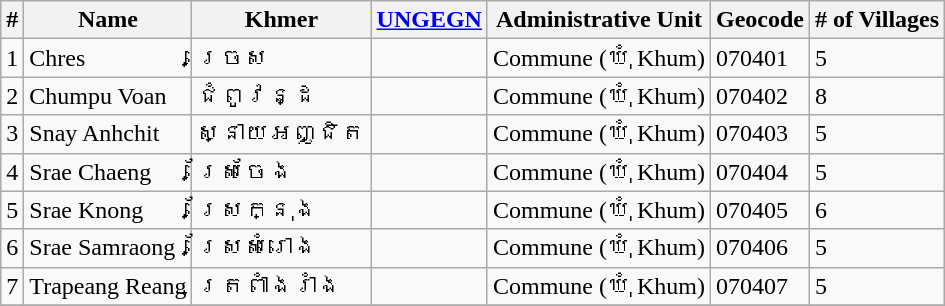<table class="wikitable sortable">
<tr>
<th>#</th>
<th>Name</th>
<th>Khmer</th>
<th><a href='#'>UNGEGN</a></th>
<th>Administrative Unit</th>
<th>Geocode</th>
<th># of Villages</th>
</tr>
<tr>
<td>1</td>
<td>Chres</td>
<td>ច្រេស</td>
<td></td>
<td>Commune (ឃុំ Khum)</td>
<td>070401</td>
<td>5</td>
</tr>
<tr>
<td>2</td>
<td>Chumpu Voan</td>
<td>ជំពូវន្ដ</td>
<td></td>
<td>Commune (ឃុំ Khum)</td>
<td>070402</td>
<td>8</td>
</tr>
<tr>
<td>3</td>
<td>Snay Anhchit</td>
<td>ស្នាយអញ្ជិត</td>
<td></td>
<td>Commune (ឃុំ Khum)</td>
<td>070403</td>
<td>5</td>
</tr>
<tr>
<td>4</td>
<td>Srae Chaeng</td>
<td>ស្រែចែង</td>
<td></td>
<td>Commune (ឃុំ Khum)</td>
<td>070404</td>
<td>5</td>
</tr>
<tr>
<td>5</td>
<td>Srae Knong</td>
<td>ស្រែក្នុង</td>
<td></td>
<td>Commune (ឃុំ Khum)</td>
<td>070405</td>
<td>6</td>
</tr>
<tr>
<td>6</td>
<td>Srae Samraong</td>
<td>ស្រែសំរោង</td>
<td></td>
<td>Commune (ឃុំ Khum)</td>
<td>070406</td>
<td>5</td>
</tr>
<tr>
<td>7</td>
<td>Trapeang Reang</td>
<td>ត្រពាំងរាំង</td>
<td></td>
<td>Commune (ឃុំ Khum)</td>
<td>070407</td>
<td>5</td>
</tr>
<tr>
</tr>
</table>
